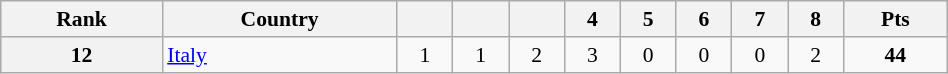<table class="wikitable" style="width:50%; font-size:90%; text-align:center;">
<tr>
<th>Rank</th>
<th>Country</th>
<th></th>
<th></th>
<th></th>
<th>4</th>
<th>5</th>
<th>6</th>
<th>7</th>
<th>8</th>
<th>Pts</th>
</tr>
<tr>
<th>12</th>
<td align=left> <a href='#'>Italy</a></td>
<td>1</td>
<td>1</td>
<td>2</td>
<td>3</td>
<td>0</td>
<td>0</td>
<td>0</td>
<td>2</td>
<td><strong>44</strong></td>
</tr>
</table>
